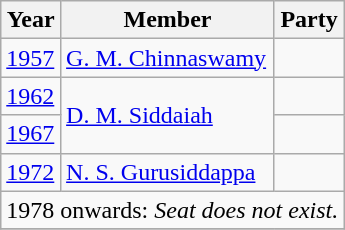<table class="wikitable sortable">
<tr>
<th>Year</th>
<th>Member</th>
<th colspan="2">Party</th>
</tr>
<tr>
<td><a href='#'>1957</a></td>
<td><a href='#'>G. M. Chinnaswamy</a></td>
<td></td>
</tr>
<tr>
<td><a href='#'>1962</a></td>
<td rowspan=2><a href='#'>D. M. Siddaiah</a></td>
<td></td>
</tr>
<tr>
<td><a href='#'>1967</a></td>
</tr>
<tr>
<td><a href='#'>1972</a></td>
<td><a href='#'>N. S. Gurusiddappa</a></td>
<td></td>
</tr>
<tr>
<td colspan=4 align=center>1978 onwards: <em>Seat does not exist.</em></td>
</tr>
<tr>
</tr>
</table>
